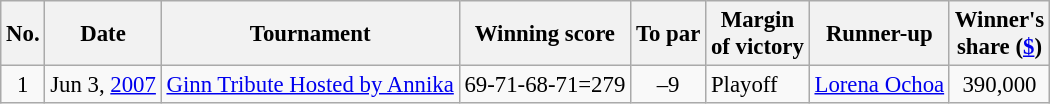<table class="wikitable" style="font-size:95%;">
<tr>
<th>No.</th>
<th>Date</th>
<th>Tournament</th>
<th>Winning score</th>
<th>To par</th>
<th>Margin<br>of victory</th>
<th>Runner-up</th>
<th>Winner's<br>share (<a href='#'>$</a>)</th>
</tr>
<tr>
<td align=center>1</td>
<td align=right>Jun 3, <a href='#'>2007</a></td>
<td><a href='#'>Ginn Tribute Hosted by Annika</a></td>
<td align=right>69-71-68-71=279</td>
<td align=center>–9</td>
<td>Playoff</td>
<td> <a href='#'>Lorena Ochoa</a></td>
<td align=center>390,000</td>
</tr>
</table>
